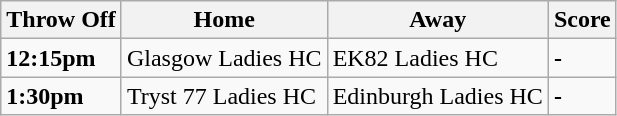<table class="wikitable">
<tr>
<th><strong>Throw Off</strong></th>
<th><strong>Home</strong></th>
<th><strong>Away</strong></th>
<th><strong>Score</strong></th>
</tr>
<tr>
<td><strong>12:15pm</strong></td>
<td>Glasgow Ladies HC</td>
<td>EK82 Ladies HC</td>
<td><strong>-</strong></td>
</tr>
<tr>
<td><strong>1:30pm</strong></td>
<td>Tryst 77 Ladies HC</td>
<td>Edinburgh Ladies HC</td>
<td><strong>-</strong></td>
</tr>
</table>
